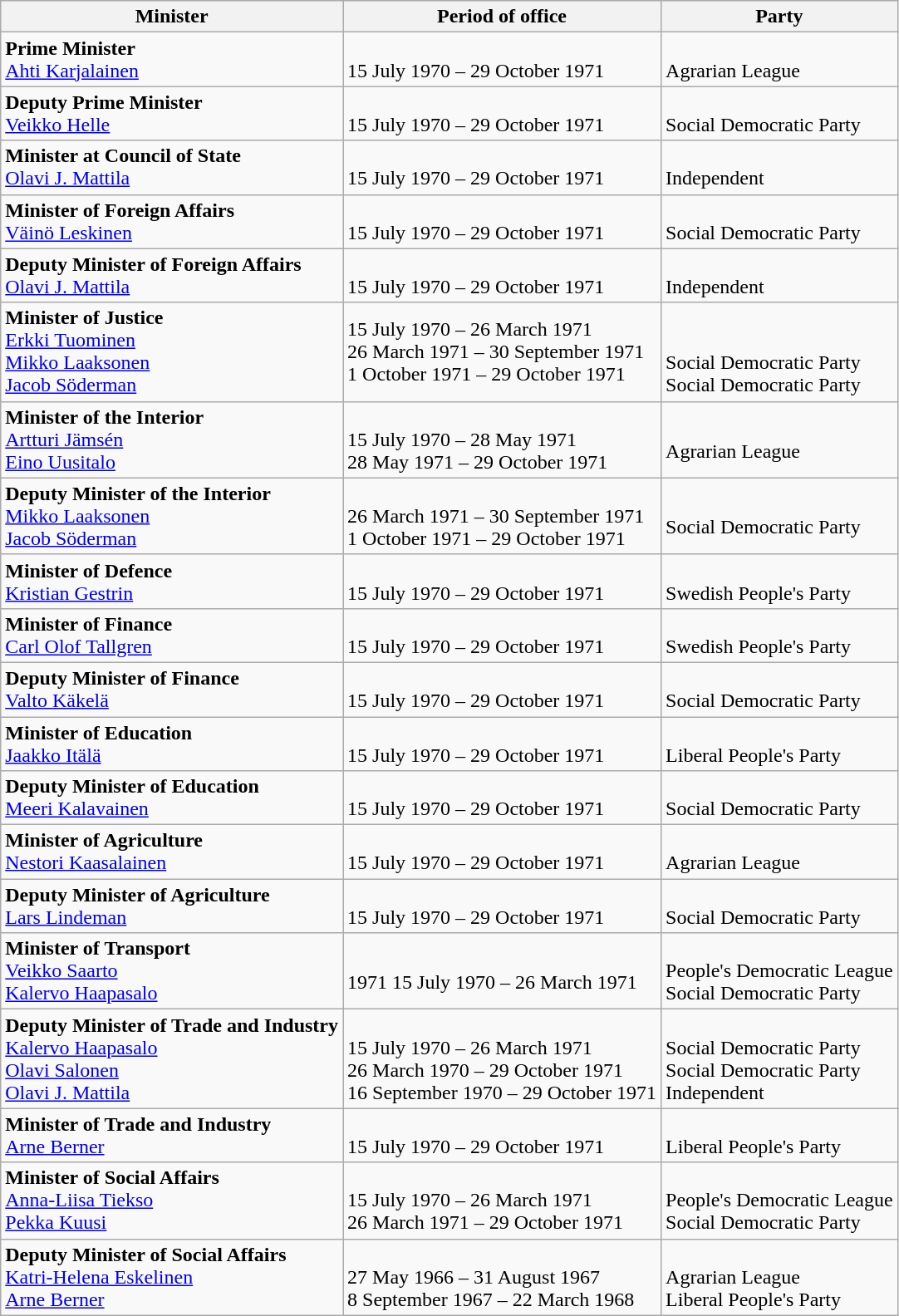<table class="wikitable">
<tr>
<th>Minister</th>
<th>Period of office</th>
<th>Party</th>
</tr>
<tr>
<td><strong>Prime Minister</strong><br><a href='#'>Ahti Karjalainen</a></td>
<td><br>15 July 1970 –  29 October 1971</td>
<td><br>Agrarian League</td>
</tr>
<tr>
<td><strong>Deputy Prime Minister</strong><br><a href='#'>Veikko Helle</a></td>
<td><br>15 July 1970 –  29 October 1971</td>
<td><br>Social Democratic Party</td>
</tr>
<tr>
<td><strong>Minister at Council of State</strong><br><a href='#'>Olavi J. Mattila</a></td>
<td><br>15 July 1970 –  29 October 1971</td>
<td><br> Independent</td>
</tr>
<tr>
<td><strong>Minister of Foreign Affairs</strong><br><a href='#'>Väinö Leskinen</a></td>
<td><br>15 July 1970 –  29 October 1971</td>
<td><br>Social Democratic Party</td>
</tr>
<tr>
<td><strong>Deputy Minister of Foreign Affairs</strong><br><a href='#'>Olavi J. Mattila</a></td>
<td><br>15 July 1970 –  29 October 1971</td>
<td><br>Independent</td>
</tr>
<tr>
<td><strong>Minister of Justice</strong><br><a href='#'>Erkki Tuominen</a><br><a href='#'>Mikko Laaksonen</a>  <br><a href='#'>Jacob Söderman</a></td>
<td>15 July 1970 – 26 March 1971 <br>26 March 1971 – 30 September 1971 <br>1 October 1971 – 29 October 1971</td>
<td><br><br>Social Democratic Party <br> Social Democratic Party</td>
</tr>
<tr>
<td><strong>Minister of the Interior</strong><br><a href='#'>Artturi Jämsén</a> <br><a href='#'>Eino Uusitalo</a></td>
<td><br>15 July 1970 – 28 May 1971 <br>28 May 1971 – 29 October 1971</td>
<td><br> Agrarian League</td>
</tr>
<tr>
<td><strong>Deputy Minister of the Interior</strong><br><a href='#'>Mikko Laaksonen</a>  <br><a href='#'>Jacob Söderman</a></td>
<td><br>26 March 1971 – 30 September 1971<br>1 October 1971 – 29 October 1971</td>
<td><br> Social Democratic Party</td>
</tr>
<tr>
<td><strong>Minister of Defence</strong><br><a href='#'>Kristian Gestrin</a></td>
<td><br>15 July 1970 –  29 October 1971</td>
<td><br> Swedish People's Party</td>
</tr>
<tr>
<td><strong>Minister of Finance</strong><br><a href='#'>Carl Olof Tallgren</a></td>
<td><br>15 July 1970 –  29 October 1971</td>
<td><br> Swedish People's Party</td>
</tr>
<tr>
<td><strong>Deputy Minister of Finance</strong><br><a href='#'>Valto Käkelä</a></td>
<td><br>15 July 1970 –  29 October 1971</td>
<td><br>Social Democratic Party</td>
</tr>
<tr>
<td><strong>Minister of Education</strong><br><a href='#'>Jaakko Itälä</a></td>
<td><br>15 July 1970 –  29 October 1971</td>
<td><br> Liberal People's Party</td>
</tr>
<tr>
<td><strong>Deputy Minister of Education</strong><br><a href='#'>Meeri Kalavainen</a></td>
<td><br>15 July 1970 –  29 October 1971</td>
<td><br> Social Democratic Party</td>
</tr>
<tr>
<td><strong>Minister of Agriculture</strong><br><a href='#'>Nestori Kaasalainen</a></td>
<td><br>15 July 1970 –  29 October 1971</td>
<td><br> Agrarian League</td>
</tr>
<tr>
<td><strong>Deputy Minister of Agriculture</strong><br><a href='#'>Lars Lindeman</a></td>
<td><br>15 July 1970 –  29 October 1971</td>
<td><br> Social Democratic Party</td>
</tr>
<tr>
<td><strong>Minister of Transport</strong><br><a href='#'>Veikko Saarto</a> <br><a href='#'>Kalervo Haapasalo</a></td>
<td><br> 1971  15 July 1970 – 26 March 1971<br></td>
<td><br> People's Democratic League  <br> Social Democratic Party</td>
</tr>
<tr>
<td><strong>Deputy Minister of Trade and Industry</strong><br><a href='#'>Kalervo Haapasalo</a><br><a href='#'>Olavi Salonen</a><br><a href='#'>Olavi J. Mattila</a></td>
<td><br>15 July 1970 – 26 March 1971<br>26 March 1970 – 29 October 1971<br>16 September 1970 – 29 October 1971</td>
<td><br> Social Democratic Party <br> Social Democratic Party    <br> Independent</td>
</tr>
<tr>
<td><strong>Minister of Trade and Industry</strong><br><a href='#'>Arne Berner</a></td>
<td><br>15 July 1970 –  29 October 1971</td>
<td><br> Liberal People's Party</td>
</tr>
<tr>
<td><strong>Minister of Social Affairs</strong><br><a href='#'>Anna-Liisa Tiekso</a>  <br><a href='#'>Pekka Kuusi</a></td>
<td><br>15 July 1970 – 26 March 1971<br>26 March 1971 – 29 October 1971</td>
<td><br> People's Democratic League  <br> Social Democratic Party</td>
</tr>
<tr>
<td><strong>Deputy Minister of Social Affairs</strong><br><a href='#'>Katri-Helena Eskelinen</a> <br><a href='#'>Arne Berner</a></td>
<td><br>27 May 1966 – 31 August 1967 <br>8 September 1967 – 22 March 1968</td>
<td><br> Agrarian League <br> Liberal People's Party</td>
</tr>
</table>
